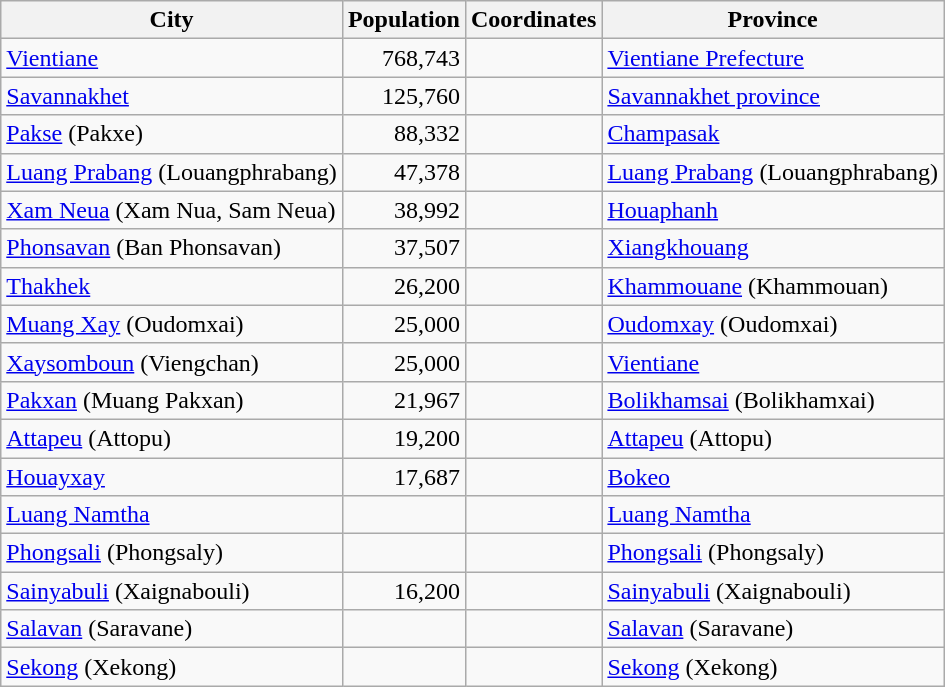<table class="wikitable sortable">
<tr>
<th>City</th>
<th>Population</th>
<th>Coordinates</th>
<th>Province</th>
</tr>
<tr>
<td><a href='#'>Vientiane</a></td>
<td align="right">768,743</td>
<td></td>
<td><a href='#'>Vientiane Prefecture</a></td>
</tr>
<tr>
<td><a href='#'>Savannakhet</a></td>
<td align="right">125,760</td>
<td></td>
<td><a href='#'>Savannakhet province</a></td>
</tr>
<tr>
<td><a href='#'>Pakse</a> (Pakxe)</td>
<td align="right">88,332</td>
<td></td>
<td><a href='#'>Champasak</a></td>
</tr>
<tr>
<td><a href='#'>Luang Prabang</a> (Louangphrabang)</td>
<td align="right">47,378</td>
<td></td>
<td><a href='#'>Luang Prabang</a> (Louangphrabang)</td>
</tr>
<tr>
<td><a href='#'>Xam Neua</a> (Xam Nua, Sam Neua)</td>
<td align="right">38,992</td>
<td></td>
<td><a href='#'>Houaphanh</a></td>
</tr>
<tr>
<td><a href='#'>Phonsavan</a> (Ban Phonsavan)</td>
<td align="right">37,507</td>
<td></td>
<td><a href='#'>Xiangkhouang</a></td>
</tr>
<tr>
<td><a href='#'>Thakhek</a></td>
<td align="right">26,200</td>
<td></td>
<td><a href='#'>Khammouane</a> (Khammouan)</td>
</tr>
<tr>
<td><a href='#'>Muang Xay</a> (Oudomxai)</td>
<td align="right">25,000</td>
<td></td>
<td><a href='#'>Oudomxay</a> (Oudomxai)</td>
</tr>
<tr>
<td><a href='#'>Xaysomboun</a> (Viengchan)</td>
<td align="right">25,000</td>
<td></td>
<td><a href='#'>Vientiane</a></td>
</tr>
<tr>
<td><a href='#'>Pakxan</a> (Muang Pakxan)</td>
<td align="right">21,967</td>
<td></td>
<td><a href='#'>Bolikhamsai</a> (Bolikhamxai)</td>
</tr>
<tr>
<td><a href='#'>Attapeu</a> (Attopu)</td>
<td align="right">19,200</td>
<td></td>
<td><a href='#'>Attapeu</a> (Attopu)</td>
</tr>
<tr>
<td><a href='#'>Houayxay</a></td>
<td align="right">17,687</td>
<td></td>
<td><a href='#'>Bokeo</a></td>
</tr>
<tr>
<td><a href='#'>Luang Namtha</a></td>
<td></td>
<td></td>
<td><a href='#'>Luang Namtha</a></td>
</tr>
<tr>
<td><a href='#'>Phongsali</a> (Phongsaly)</td>
<td></td>
<td></td>
<td><a href='#'>Phongsali</a> (Phongsaly)</td>
</tr>
<tr>
<td><a href='#'>Sainyabuli</a> (Xaignabouli)</td>
<td align="right">16,200</td>
<td></td>
<td><a href='#'>Sainyabuli</a> (Xaignabouli)</td>
</tr>
<tr>
<td><a href='#'>Salavan</a> (Saravane)</td>
<td></td>
<td></td>
<td><a href='#'>Salavan</a> (Saravane)</td>
</tr>
<tr>
<td><a href='#'>Sekong</a> (Xekong)</td>
<td></td>
<td></td>
<td><a href='#'>Sekong</a> (Xekong)</td>
</tr>
</table>
